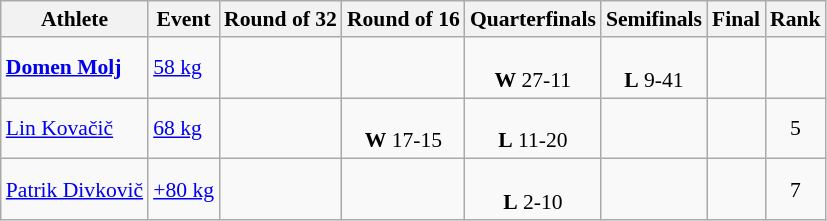<table class=wikitable style="font-size:90%; text-align:center">
<tr>
<th>Athlete</th>
<th>Event</th>
<th>Round of 32</th>
<th>Round of 16</th>
<th>Quarterfinals</th>
<th>Semifinals</th>
<th>Final</th>
<th>Rank</th>
</tr>
<tr>
<td align=left><strong><a href='#'>Domen Molj</a></strong></td>
<td align=left><a href='#'>58 kg</a></td>
<td></td>
<td></td>
<td><br><strong>W</strong> 27-11</td>
<td><br><strong>L</strong> 9-41</td>
<td></td>
<td></td>
</tr>
<tr>
<td align=left><a href='#'>Lin Kovačič</a></td>
<td align=left><a href='#'>68 kg</a></td>
<td></td>
<td><br><strong>W</strong> 17-15</td>
<td><br><strong>L</strong> 11-20</td>
<td></td>
<td></td>
<td>5</td>
</tr>
<tr>
<td align=left><a href='#'>Patrik Divkovič</a></td>
<td align=left><a href='#'>+80 kg</a></td>
<td></td>
<td></td>
<td><br><strong>L</strong> 2-10</td>
<td></td>
<td></td>
<td>7</td>
</tr>
</table>
